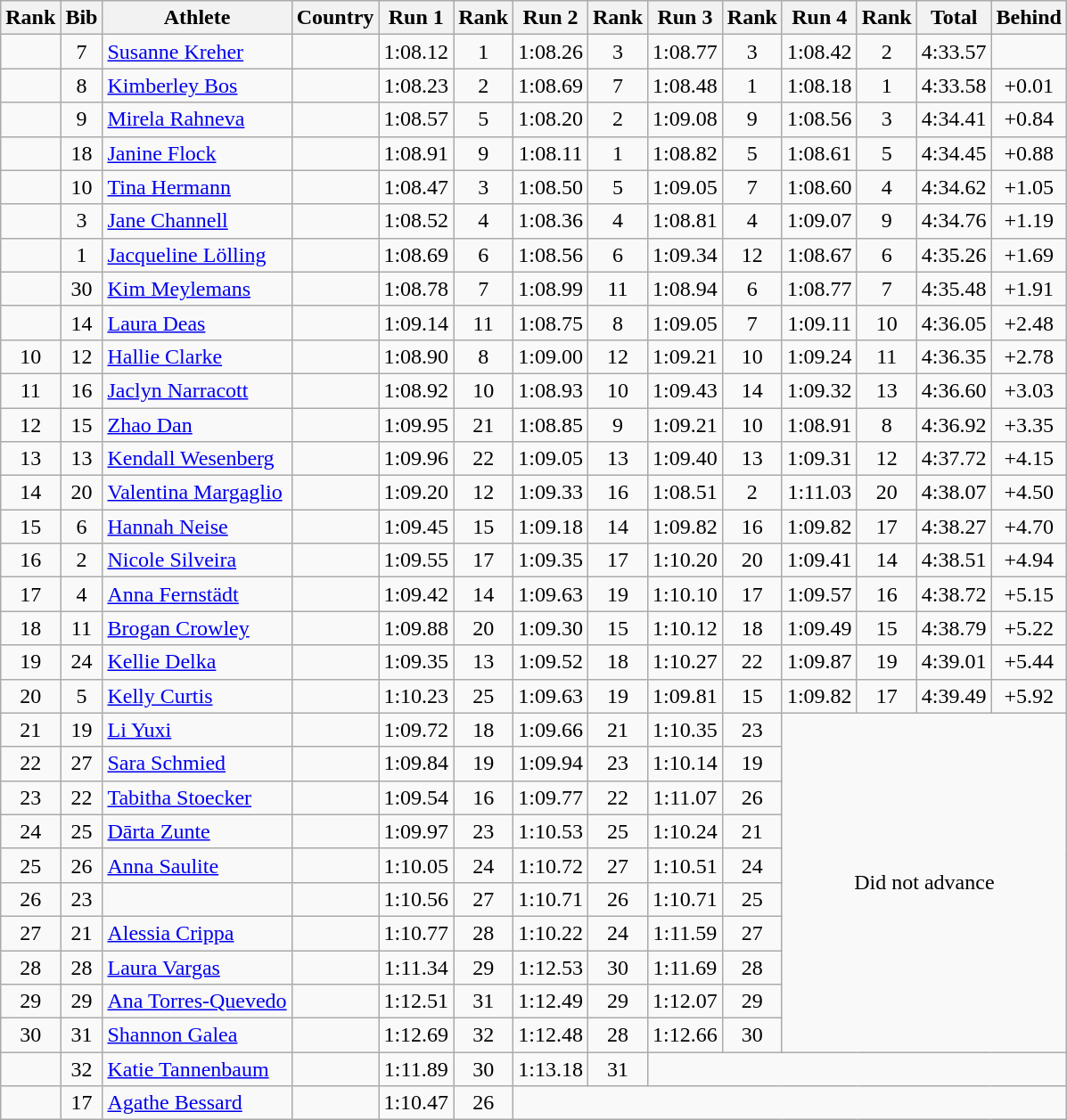<table class="wikitable sortable" style="text-align:center">
<tr>
<th>Rank</th>
<th>Bib</th>
<th>Athlete</th>
<th>Country</th>
<th>Run 1</th>
<th>Rank</th>
<th>Run 2</th>
<th>Rank</th>
<th>Run 3</th>
<th>Rank</th>
<th>Run 4</th>
<th>Rank</th>
<th>Total</th>
<th>Behind</th>
</tr>
<tr>
<td></td>
<td>7</td>
<td align=left><a href='#'>Susanne Kreher</a></td>
<td align=left></td>
<td>1:08.12</td>
<td>1</td>
<td>1:08.26</td>
<td>3</td>
<td>1:08.77</td>
<td>3</td>
<td>1:08.42</td>
<td>2</td>
<td>4:33.57</td>
<td></td>
</tr>
<tr>
<td></td>
<td>8</td>
<td align=left><a href='#'>Kimberley Bos</a></td>
<td align=left></td>
<td>1:08.23</td>
<td>2</td>
<td>1:08.69</td>
<td>7</td>
<td>1:08.48</td>
<td>1</td>
<td>1:08.18</td>
<td>1</td>
<td>4:33.58</td>
<td>+0.01</td>
</tr>
<tr>
<td></td>
<td>9</td>
<td align=left><a href='#'>Mirela Rahneva</a></td>
<td align=left></td>
<td>1:08.57</td>
<td>5</td>
<td>1:08.20</td>
<td>2</td>
<td>1:09.08</td>
<td>9</td>
<td>1:08.56</td>
<td>3</td>
<td>4:34.41</td>
<td>+0.84</td>
</tr>
<tr>
<td></td>
<td>18</td>
<td align=left><a href='#'>Janine Flock</a></td>
<td align=left></td>
<td>1:08.91</td>
<td>9</td>
<td>1:08.11</td>
<td>1</td>
<td>1:08.82</td>
<td>5</td>
<td>1:08.61</td>
<td>5</td>
<td>4:34.45</td>
<td>+0.88</td>
</tr>
<tr>
<td></td>
<td>10</td>
<td align=left><a href='#'>Tina Hermann</a></td>
<td align=left></td>
<td>1:08.47</td>
<td>3</td>
<td>1:08.50</td>
<td>5</td>
<td>1:09.05</td>
<td>7</td>
<td>1:08.60</td>
<td>4</td>
<td>4:34.62</td>
<td>+1.05</td>
</tr>
<tr>
<td></td>
<td>3</td>
<td align=left><a href='#'>Jane Channell</a></td>
<td align=left></td>
<td>1:08.52</td>
<td>4</td>
<td>1:08.36</td>
<td>4</td>
<td>1:08.81</td>
<td>4</td>
<td>1:09.07</td>
<td>9</td>
<td>4:34.76</td>
<td>+1.19</td>
</tr>
<tr>
<td></td>
<td>1</td>
<td align=left><a href='#'>Jacqueline Lölling</a></td>
<td align=left></td>
<td>1:08.69</td>
<td>6</td>
<td>1:08.56</td>
<td>6</td>
<td>1:09.34</td>
<td>12</td>
<td>1:08.67</td>
<td>6</td>
<td>4:35.26</td>
<td>+1.69</td>
</tr>
<tr>
<td></td>
<td>30</td>
<td align=left><a href='#'>Kim Meylemans</a></td>
<td align=left></td>
<td>1:08.78</td>
<td>7</td>
<td>1:08.99</td>
<td>11</td>
<td>1:08.94</td>
<td>6</td>
<td>1:08.77</td>
<td>7</td>
<td>4:35.48</td>
<td>+1.91</td>
</tr>
<tr>
<td></td>
<td>14</td>
<td align=left><a href='#'>Laura Deas</a></td>
<td align=left></td>
<td>1:09.14</td>
<td>11</td>
<td>1:08.75</td>
<td>8</td>
<td>1:09.05</td>
<td>7</td>
<td>1:09.11</td>
<td>10</td>
<td>4:36.05</td>
<td>+2.48</td>
</tr>
<tr>
<td>10</td>
<td>12</td>
<td align=left><a href='#'>Hallie Clarke</a></td>
<td align=left></td>
<td>1:08.90</td>
<td>8</td>
<td>1:09.00</td>
<td>12</td>
<td>1:09.21</td>
<td>10</td>
<td>1:09.24</td>
<td>11</td>
<td>4:36.35</td>
<td>+2.78</td>
</tr>
<tr>
<td>11</td>
<td>16</td>
<td align=left><a href='#'>Jaclyn Narracott</a></td>
<td align=left></td>
<td>1:08.92</td>
<td>10</td>
<td>1:08.93</td>
<td>10</td>
<td>1:09.43</td>
<td>14</td>
<td>1:09.32</td>
<td>13</td>
<td>4:36.60</td>
<td>+3.03</td>
</tr>
<tr>
<td>12</td>
<td>15</td>
<td align=left><a href='#'>Zhao Dan</a></td>
<td align=left></td>
<td>1:09.95</td>
<td>21</td>
<td>1:08.85</td>
<td>9</td>
<td>1:09.21</td>
<td>10</td>
<td>1:08.91</td>
<td>8</td>
<td>4:36.92</td>
<td>+3.35</td>
</tr>
<tr>
<td>13</td>
<td>13</td>
<td align=left><a href='#'>Kendall Wesenberg</a></td>
<td align=left></td>
<td>1:09.96</td>
<td>22</td>
<td>1:09.05</td>
<td>13</td>
<td>1:09.40</td>
<td>13</td>
<td>1:09.31</td>
<td>12</td>
<td>4:37.72</td>
<td>+4.15</td>
</tr>
<tr>
<td>14</td>
<td>20</td>
<td align=left><a href='#'>Valentina Margaglio</a></td>
<td align=left></td>
<td>1:09.20</td>
<td>12</td>
<td>1:09.33</td>
<td>16</td>
<td>1:08.51</td>
<td>2</td>
<td>1:11.03</td>
<td>20</td>
<td>4:38.07</td>
<td>+4.50</td>
</tr>
<tr>
<td>15</td>
<td>6</td>
<td align=left><a href='#'>Hannah Neise</a></td>
<td align=left></td>
<td>1:09.45</td>
<td>15</td>
<td>1:09.18</td>
<td>14</td>
<td>1:09.82</td>
<td>16</td>
<td>1:09.82</td>
<td>17</td>
<td>4:38.27</td>
<td>+4.70</td>
</tr>
<tr>
<td>16</td>
<td>2</td>
<td align=left><a href='#'>Nicole Silveira</a></td>
<td align=left></td>
<td>1:09.55</td>
<td>17</td>
<td>1:09.35</td>
<td>17</td>
<td>1:10.20</td>
<td>20</td>
<td>1:09.41</td>
<td>14</td>
<td>4:38.51</td>
<td>+4.94</td>
</tr>
<tr>
<td>17</td>
<td>4</td>
<td align=left><a href='#'>Anna Fernstädt</a></td>
<td align=left></td>
<td>1:09.42</td>
<td>14</td>
<td>1:09.63</td>
<td>19</td>
<td>1:10.10</td>
<td>17</td>
<td>1:09.57</td>
<td>16</td>
<td>4:38.72</td>
<td>+5.15</td>
</tr>
<tr>
<td>18</td>
<td>11</td>
<td align=left><a href='#'>Brogan Crowley</a></td>
<td align=left></td>
<td>1:09.88</td>
<td>20</td>
<td>1:09.30</td>
<td>15</td>
<td>1:10.12</td>
<td>18</td>
<td>1:09.49</td>
<td>15</td>
<td>4:38.79</td>
<td>+5.22</td>
</tr>
<tr>
<td>19</td>
<td>24</td>
<td align=left><a href='#'>Kellie Delka</a></td>
<td align=left></td>
<td>1:09.35</td>
<td>13</td>
<td>1:09.52</td>
<td>18</td>
<td>1:10.27</td>
<td>22</td>
<td>1:09.87</td>
<td>19</td>
<td>4:39.01</td>
<td>+5.44</td>
</tr>
<tr>
<td>20</td>
<td>5</td>
<td align=left><a href='#'>Kelly Curtis</a></td>
<td align=left></td>
<td>1:10.23</td>
<td>25</td>
<td>1:09.63</td>
<td>19</td>
<td>1:09.81</td>
<td>15</td>
<td>1:09.82</td>
<td>17</td>
<td>4:39.49</td>
<td>+5.92</td>
</tr>
<tr>
<td>21</td>
<td>19</td>
<td align=left><a href='#'>Li Yuxi</a></td>
<td align=left></td>
<td>1:09.72</td>
<td>18</td>
<td>1:09.66</td>
<td>21</td>
<td>1:10.35</td>
<td>23</td>
<td colspan=4 rowspan=10>Did not advance</td>
</tr>
<tr>
<td>22</td>
<td>27</td>
<td align=left><a href='#'>Sara Schmied</a></td>
<td align=left></td>
<td>1:09.84</td>
<td>19</td>
<td>1:09.94</td>
<td>23</td>
<td>1:10.14</td>
<td>19</td>
</tr>
<tr>
<td>23</td>
<td>22</td>
<td align=left><a href='#'>Tabitha Stoecker</a></td>
<td align=left></td>
<td>1:09.54</td>
<td>16</td>
<td>1:09.77</td>
<td>22</td>
<td>1:11.07</td>
<td>26</td>
</tr>
<tr>
<td>24</td>
<td>25</td>
<td align=left><a href='#'>Dārta Zunte</a></td>
<td align=left></td>
<td>1:09.97</td>
<td>23</td>
<td>1:10.53</td>
<td>25</td>
<td>1:10.24</td>
<td>21</td>
</tr>
<tr>
<td>25</td>
<td>26</td>
<td align=left><a href='#'>Anna Saulite</a></td>
<td align=left></td>
<td>1:10.05</td>
<td>24</td>
<td>1:10.72</td>
<td>27</td>
<td>1:10.51</td>
<td>24</td>
</tr>
<tr>
<td>26</td>
<td>23</td>
<td align=left></td>
<td align=left></td>
<td>1:10.56</td>
<td>27</td>
<td>1:10.71</td>
<td>26</td>
<td>1:10.71</td>
<td>25</td>
</tr>
<tr>
<td>27</td>
<td>21</td>
<td align=left><a href='#'>Alessia Crippa</a></td>
<td align=left></td>
<td>1:10.77</td>
<td>28</td>
<td>1:10.22</td>
<td>24</td>
<td>1:11.59</td>
<td>27</td>
</tr>
<tr>
<td>28</td>
<td>28</td>
<td align=left><a href='#'>Laura Vargas</a></td>
<td align=left></td>
<td>1:11.34</td>
<td>29</td>
<td>1:12.53</td>
<td>30</td>
<td>1:11.69</td>
<td>28</td>
</tr>
<tr>
<td>29</td>
<td>29</td>
<td align=left><a href='#'>Ana Torres-Quevedo</a></td>
<td align=left></td>
<td>1:12.51</td>
<td>31</td>
<td>1:12.49</td>
<td>29</td>
<td>1:12.07</td>
<td>29</td>
</tr>
<tr>
<td>30</td>
<td>31</td>
<td align=left><a href='#'>Shannon Galea</a></td>
<td align=left></td>
<td>1:12.69</td>
<td>32</td>
<td>1:12.48</td>
<td>28</td>
<td>1:12.66</td>
<td>30</td>
</tr>
<tr>
<td></td>
<td>32</td>
<td align=left><a href='#'>Katie Tannenbaum</a></td>
<td align=left></td>
<td>1:11.89</td>
<td>30</td>
<td>1:13.18</td>
<td>31</td>
<td colspan=6></td>
</tr>
<tr>
<td></td>
<td>17</td>
<td align=left><a href='#'>Agathe Bessard</a></td>
<td align=left></td>
<td>1:10.47</td>
<td>26</td>
<td colspan=8></td>
</tr>
</table>
